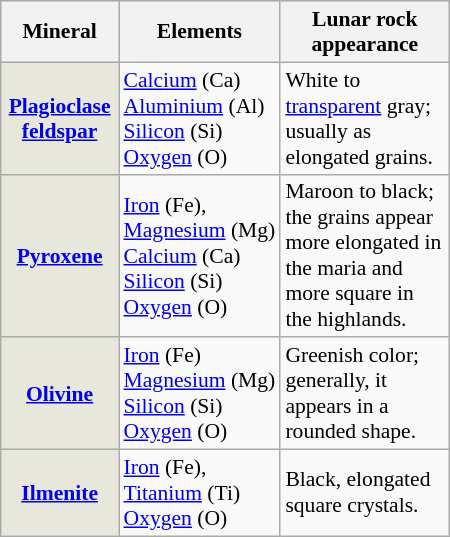<table class="wikitable"  style="width:300px; margin:0 0 1em 1em; font-size:90%; clear:right; float:right; float:right;">
<tr style="background:#DEE7E7">
<th>Mineral</th>
<th>Elements</th>
<th>Lunar rock appearance</th>
</tr>
<tr>
<th style="background:#E8E7DB"><a href='#'>Plagioclase</a> <a href='#'>feldspar</a></th>
<td><a href='#'>Calcium</a> (Ca)<br><a href='#'>Aluminium</a> (Al)<br><a href='#'>Silicon</a> (Si)<br><a href='#'>Oxygen</a> (O)</td>
<td>White to <a href='#'>transparent</a> gray; usually as elongated grains.</td>
</tr>
<tr>
<th style="background:#E8E7DB"><a href='#'>Pyroxene</a></th>
<td><a href='#'>Iron</a> (Fe),<br><a href='#'>Magnesium</a> (Mg)<br><a href='#'>Calcium</a> (Ca)<br><a href='#'>Silicon</a> (Si)<br><a href='#'>Oxygen</a> (O)</td>
<td>Maroon to black; the grains appear more elongated in the maria and more square in the highlands.</td>
</tr>
<tr>
<th style="background:#E8E7DB"><a href='#'>Olivine</a></th>
<td><a href='#'>Iron</a> (Fe)<br><a href='#'>Magnesium</a> (Mg)<br><a href='#'>Silicon</a> (Si)<br><a href='#'>Oxygen</a> (O)</td>
<td>Greenish color; generally, it appears in a rounded shape.</td>
</tr>
<tr>
<th style="background:#E8E7DB"><a href='#'>Ilmenite</a></th>
<td><a href='#'>Iron</a> (Fe),<br><a href='#'>Titanium</a> (Ti)<br><a href='#'>Oxygen</a> (O)</td>
<td>Black, elongated square crystals.</td>
</tr>
</table>
